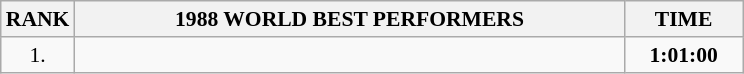<table class="wikitable" style="border-collapse: collapse; font-size: 90%;">
<tr>
<th>RANK</th>
<th align="center" style="width: 25em">1988 WORLD BEST PERFORMERS</th>
<th align="center" style="width: 5em">TIME</th>
</tr>
<tr>
<td align="center">1.</td>
<td></td>
<td align="center"><strong>1:01:00</strong></td>
</tr>
</table>
